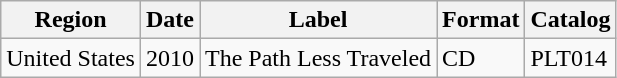<table class="wikitable">
<tr>
<th>Region</th>
<th>Date</th>
<th>Label</th>
<th>Format</th>
<th>Catalog</th>
</tr>
<tr>
<td>United States</td>
<td>2010</td>
<td>The Path Less Traveled</td>
<td>CD</td>
<td>PLT014</td>
</tr>
</table>
